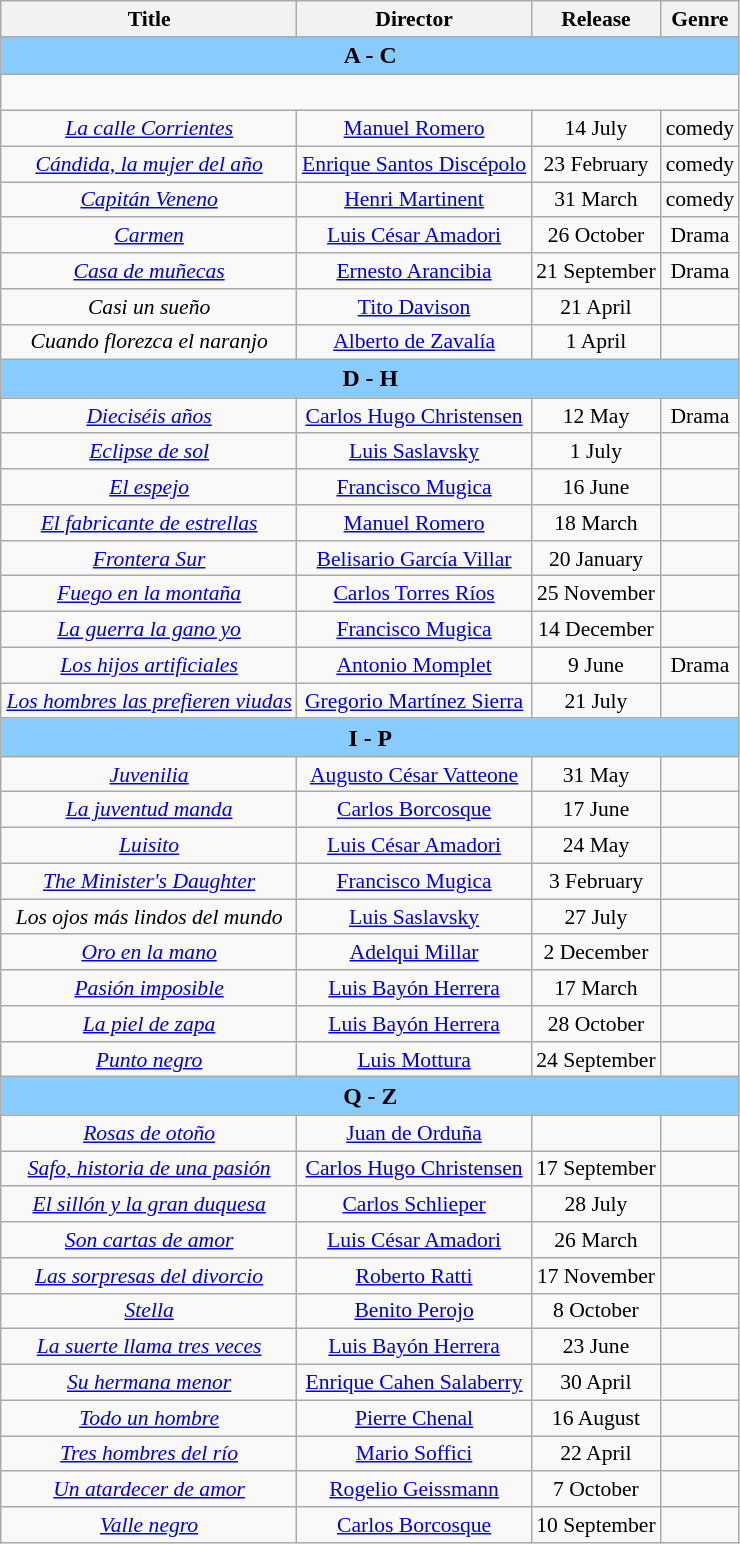<table class="wikitable" style="margin:1em 0 1em 1em; text-align: center; font-size: 90%;">
<tr>
<th scope="col">Title</th>
<th scope="col">Director</th>
<th scope="col">Release</th>
<th scope="col">Genre</th>
</tr>
<tr>
<th colspan="4" style="background-color:#88ccff; font-size:110%;"><strong>A  -  C</strong></th>
</tr>
<tr style="height:24px">
</tr>
<tr>
<td><em><a href='#'>La calle Corrientes</a></em></td>
<td><a href='#'>Manuel Romero</a></td>
<td>14 July</td>
<td>comedy</td>
</tr>
<tr>
<td><em><a href='#'>Cándida, la mujer del año</a></em></td>
<td><a href='#'>Enrique Santos Discépolo</a></td>
<td>23 February</td>
<td>comedy</td>
</tr>
<tr>
<td><em><a href='#'>Capitán Veneno</a></em></td>
<td><a href='#'>Henri Martinent</a></td>
<td>31 March</td>
<td>comedy</td>
</tr>
<tr>
<td><em><a href='#'>Carmen</a></em></td>
<td><a href='#'>Luis César Amadori</a></td>
<td>26 October</td>
<td>Drama</td>
</tr>
<tr>
<td><em><a href='#'>Casa de muñecas</a></em></td>
<td><a href='#'>Ernesto Arancibia</a></td>
<td>21 September</td>
<td>Drama</td>
</tr>
<tr>
<td><em>Casi un sueño</em></td>
<td><a href='#'>Tito Davison</a></td>
<td>21 April</td>
<td></td>
</tr>
<tr>
<td><em>Cuando florezca el naranjo</em></td>
<td><a href='#'>Alberto de Zavalía</a></td>
<td>1 April</td>
<td></td>
</tr>
<tr>
<th colspan="4" style="background-color:#88ccff; font-size:110%;"><strong>D  -  H</strong></th>
</tr>
<tr>
<td><em><a href='#'>Dieciséis años</a></em></td>
<td><a href='#'>Carlos Hugo Christensen</a></td>
<td>12 May</td>
<td>Drama</td>
</tr>
<tr>
<td><em><a href='#'>Eclipse de sol</a></em></td>
<td><a href='#'>Luis Saslavsky</a></td>
<td>1 July</td>
<td></td>
</tr>
<tr>
<td><em><a href='#'>El espejo</a></em></td>
<td><a href='#'>Francisco Mugica</a></td>
<td>16 June</td>
<td></td>
</tr>
<tr>
<td><em><a href='#'>El fabricante de estrellas</a></em></td>
<td><a href='#'>Manuel Romero</a></td>
<td>18 March</td>
<td></td>
</tr>
<tr>
<td><em><a href='#'>Frontera Sur</a></em></td>
<td><a href='#'>Belisario García Villar</a></td>
<td>20 January</td>
<td></td>
</tr>
<tr>
<td><em><a href='#'>Fuego en la montaña</a> </em></td>
<td><a href='#'>Carlos Torres Ríos</a></td>
<td>25 November</td>
<td></td>
</tr>
<tr>
<td><em><a href='#'>La guerra la gano yo</a></em></td>
<td><a href='#'>Francisco Mugica</a></td>
<td>14 December</td>
<td></td>
</tr>
<tr>
<td><em><a href='#'>Los hijos artificiales</a></em></td>
<td><a href='#'>Antonio Momplet</a></td>
<td>9 June</td>
<td>Drama</td>
</tr>
<tr>
<td><em><a href='#'>Los hombres las prefieren viudas</a></em></td>
<td><a href='#'>Gregorio Martínez Sierra</a></td>
<td>21 July</td>
<td></td>
</tr>
<tr>
<th colspan="4" style="background-color:#88ccff; font-size:110%;"><strong>I  -  P</strong></th>
</tr>
<tr>
<td><em><a href='#'>Juvenilia</a></em></td>
<td><a href='#'>Augusto César Vatteone</a></td>
<td>31 May</td>
<td></td>
</tr>
<tr>
<td><em><a href='#'>La juventud manda</a></em></td>
<td><a href='#'>Carlos Borcosque</a></td>
<td>17 June</td>
<td></td>
</tr>
<tr>
<td><em><a href='#'>Luisito</a></em></td>
<td><a href='#'>Luis César Amadori</a></td>
<td>24 May</td>
<td></td>
</tr>
<tr>
<td><em><a href='#'>The Minister's Daughter</a></em></td>
<td><a href='#'>Francisco Mugica</a></td>
<td>3 February</td>
<td></td>
</tr>
<tr>
<td><em>Los ojos más lindos del mundo</em></td>
<td><a href='#'>Luis Saslavsky</a></td>
<td>27 July</td>
<td></td>
</tr>
<tr>
<td><em><a href='#'>Oro en la mano</a></em></td>
<td><a href='#'>Adelqui Millar</a></td>
<td>2 December</td>
<td></td>
</tr>
<tr>
<td><em><a href='#'>Pasión imposible</a></em></td>
<td><a href='#'>Luis Bayón Herrera</a></td>
<td>17 March</td>
<td></td>
</tr>
<tr>
<td><em><a href='#'>La piel de zapa</a></em></td>
<td><a href='#'>Luis Bayón Herrera</a></td>
<td>28 October</td>
<td></td>
</tr>
<tr>
<td><em><a href='#'>Punto negro</a></em></td>
<td><a href='#'>Luis Mottura</a></td>
<td>24 September</td>
<td></td>
</tr>
<tr>
<th colspan="4" style="background-color:#88ccff; font-size:110%;"><strong>Q  -  Z</strong></th>
</tr>
<tr>
<td><em><a href='#'>Rosas de otoño</a></em></td>
<td><a href='#'>Juan de Orduña</a></td>
<td></td>
<td></td>
</tr>
<tr>
<td><em><a href='#'>Safo, historia de una pasión</a></em></td>
<td><a href='#'>Carlos Hugo Christensen</a></td>
<td>17 September</td>
<td></td>
</tr>
<tr>
<td><em><a href='#'>El sillón y la gran duquesa</a></em></td>
<td><a href='#'>Carlos Schlieper</a></td>
<td>28 July</td>
<td></td>
</tr>
<tr>
<td><em><a href='#'>Son cartas de amor</a></em></td>
<td><a href='#'>Luis César Amadori</a></td>
<td>26 March</td>
<td></td>
</tr>
<tr>
<td><em><a href='#'>Las sorpresas del divorcio</a></em></td>
<td><a href='#'>Roberto Ratti</a></td>
<td>17 November</td>
<td></td>
</tr>
<tr>
<td><em><a href='#'>Stella</a></em></td>
<td><a href='#'>Benito Perojo</a></td>
<td>8 October</td>
<td></td>
</tr>
<tr>
<td><em><a href='#'>La suerte llama tres veces</a></em></td>
<td><a href='#'>Luis Bayón Herrera</a></td>
<td>23 June</td>
<td></td>
</tr>
<tr>
<td><em><a href='#'>Su hermana menor</a></em></td>
<td><a href='#'>Enrique Cahen Salaberry</a></td>
<td>30 April</td>
<td></td>
</tr>
<tr>
<td><em><a href='#'>Todo un hombre</a></em></td>
<td><a href='#'>Pierre Chenal</a></td>
<td>16 August</td>
<td></td>
</tr>
<tr>
<td><em><a href='#'>Tres hombres del río</a></em></td>
<td><a href='#'>Mario Soffici</a></td>
<td>22 April</td>
<td></td>
</tr>
<tr>
<td><em><a href='#'>Un atardecer de amor</a></em></td>
<td><a href='#'>Rogelio Geissmann</a></td>
<td>7 October</td>
<td></td>
</tr>
<tr>
<td><em><a href='#'>Valle negro</a></em></td>
<td><a href='#'>Carlos Borcosque</a></td>
<td>10 September</td>
<td></td>
</tr>
</table>
